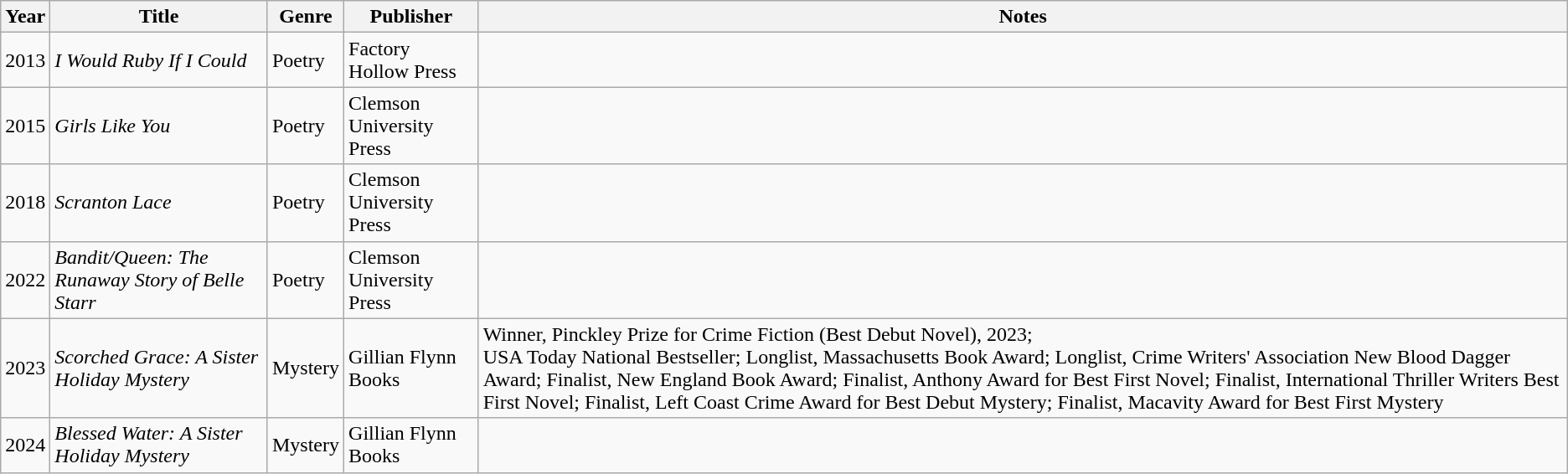<table class="wikitable">
<tr>
<th>Year</th>
<th>Title</th>
<th>Genre</th>
<th>Publisher</th>
<th>Notes</th>
</tr>
<tr>
<td>2013</td>
<td><em>I Would Ruby If I Could</em></td>
<td>Poetry</td>
<td>Factory Hollow Press</td>
<td></td>
</tr>
<tr>
<td>2015</td>
<td><em>Girls Like You</em></td>
<td>Poetry</td>
<td>Clemson University Press</td>
<td></td>
</tr>
<tr>
<td>2018</td>
<td><em>Scranton Lace</em></td>
<td>Poetry</td>
<td>Clemson University Press</td>
<td></td>
</tr>
<tr>
<td>2022</td>
<td><em>Bandit/Queen: The Runaway Story of Belle Starr</em></td>
<td>Poetry</td>
<td>Clemson University Press</td>
<td></td>
</tr>
<tr>
<td>2023</td>
<td><em>Scorched Grace: A Sister Holiday Mystery</em></td>
<td>Mystery</td>
<td>Gillian Flynn Books</td>
<td>Winner, Pinckley Prize for Crime Fiction (Best Debut Novel), 2023;<br>USA Today National Bestseller;
Longlist, Massachusetts Book Award;
Longlist, Crime Writers' Association New Blood Dagger Award;
Finalist, New England Book Award;
Finalist, Anthony Award for Best First Novel;
Finalist, International Thriller Writers Best First Novel;
Finalist, Left Coast Crime Award for Best Debut Mystery;
Finalist, Macavity Award for Best First Mystery</td>
</tr>
<tr>
<td>2024</td>
<td><em>Blessed Water: A Sister Holiday Mystery</em></td>
<td>Mystery</td>
<td>Gillian Flynn Books</td>
<td></td>
</tr>
</table>
